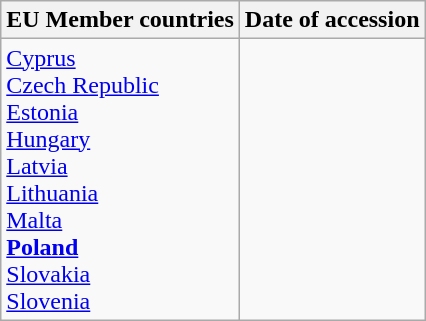<table class="wikitable" style="margin-bottom: 10px;">
<tr>
<th>EU Member countries</th>
<th>Date of accession</th>
</tr>
<tr>
<td><a href='#'>Cyprus</a><br><a href='#'>Czech Republic</a><br><a href='#'>Estonia</a><br><a href='#'>Hungary</a><br><a href='#'>Latvia</a><br><a href='#'>Lithuania</a><br><a href='#'>Malta</a><br><strong><a href='#'>Poland</a></strong><br><a href='#'>Slovakia</a><br><a href='#'>Slovenia</a></td>
<td></td>
</tr>
</table>
